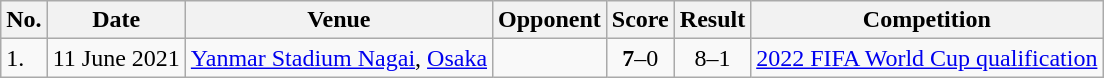<table class="wikitable" style="font-size:100%;">
<tr>
<th>No.</th>
<th>Date</th>
<th>Venue</th>
<th>Opponent</th>
<th>Score</th>
<th>Result</th>
<th>Competition</th>
</tr>
<tr>
<td>1.</td>
<td>11 June 2021</td>
<td><a href='#'>Yanmar Stadium Nagai</a>, <a href='#'>Osaka</a></td>
<td></td>
<td align=center><strong>7</strong>–0</td>
<td align=center>8–1</td>
<td><a href='#'>2022 FIFA World Cup qualification</a></td>
</tr>
</table>
